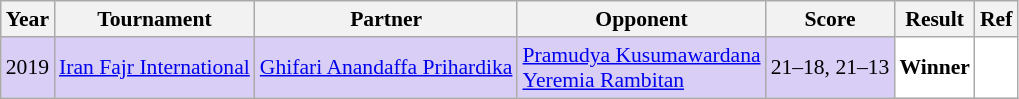<table class="sortable wikitable" style="font-size: 90%">
<tr>
<th>Year</th>
<th>Tournament</th>
<th>Partner</th>
<th>Opponent</th>
<th>Score</th>
<th>Result</th>
<th>Ref</th>
</tr>
<tr style="background:#D8CEF6">
<td align="center">2019</td>
<td align="left"><a href='#'>Iran Fajr International</a></td>
<td align="left"> <a href='#'>Ghifari Anandaffa Prihardika</a></td>
<td align="left"> <a href='#'>Pramudya Kusumawardana</a><br> <a href='#'>Yeremia Rambitan</a></td>
<td align="left">21–18, 21–13</td>
<td style="text-align:left; background:white"> <strong>Winner</strong></td>
<td style="text-align:center; background:white"></td>
</tr>
</table>
